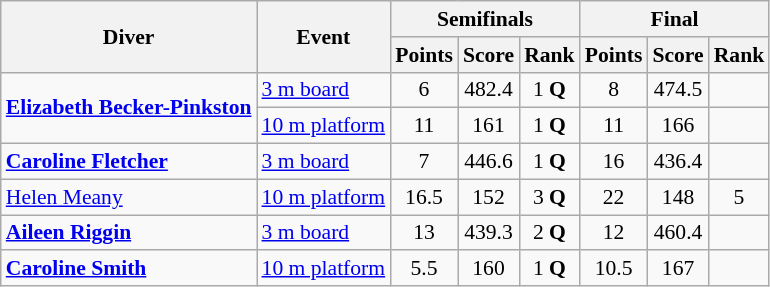<table class=wikitable style="font-size:90%">
<tr>
<th rowspan=2>Diver</th>
<th rowspan=2>Event</th>
<th colspan=3>Semifinals</th>
<th colspan=3>Final</th>
</tr>
<tr>
<th>Points</th>
<th>Score</th>
<th>Rank</th>
<th>Points</th>
<th>Score</th>
<th>Rank</th>
</tr>
<tr>
<td rowspan=2><strong><a href='#'>Elizabeth Becker-Pinkston</a></strong></td>
<td><a href='#'>3 m board</a></td>
<td align=center>6</td>
<td align=center>482.4</td>
<td align=center>1 <strong>Q</strong></td>
<td align=center>8</td>
<td align=center>474.5</td>
<td align=center></td>
</tr>
<tr>
<td><a href='#'>10 m platform</a></td>
<td align=center>11</td>
<td align=center>161</td>
<td align=center>1 <strong>Q</strong></td>
<td align=center>11</td>
<td align=center>166</td>
<td align=center></td>
</tr>
<tr>
<td><strong><a href='#'>Caroline Fletcher</a></strong></td>
<td><a href='#'>3 m board</a></td>
<td align=center>7</td>
<td align=center>446.6</td>
<td align=center>1 <strong>Q</strong></td>
<td align=center>16</td>
<td align=center>436.4</td>
<td align=center></td>
</tr>
<tr>
<td><a href='#'>Helen Meany</a></td>
<td><a href='#'>10 m platform</a></td>
<td align=center>16.5</td>
<td align=center>152</td>
<td align=center>3 <strong>Q</strong></td>
<td align=center>22</td>
<td align=center>148</td>
<td align=center>5</td>
</tr>
<tr>
<td><strong><a href='#'>Aileen Riggin</a></strong></td>
<td><a href='#'>3 m board</a></td>
<td align=center>13</td>
<td align=center>439.3</td>
<td align=center>2 <strong>Q</strong></td>
<td align=center>12</td>
<td align=center>460.4</td>
<td align=center></td>
</tr>
<tr>
<td><strong><a href='#'>Caroline Smith</a></strong></td>
<td><a href='#'>10 m platform</a></td>
<td align=center>5.5</td>
<td align=center>160</td>
<td align=center>1 <strong>Q</strong></td>
<td align=center>10.5</td>
<td align=center>167</td>
<td align=center></td>
</tr>
</table>
